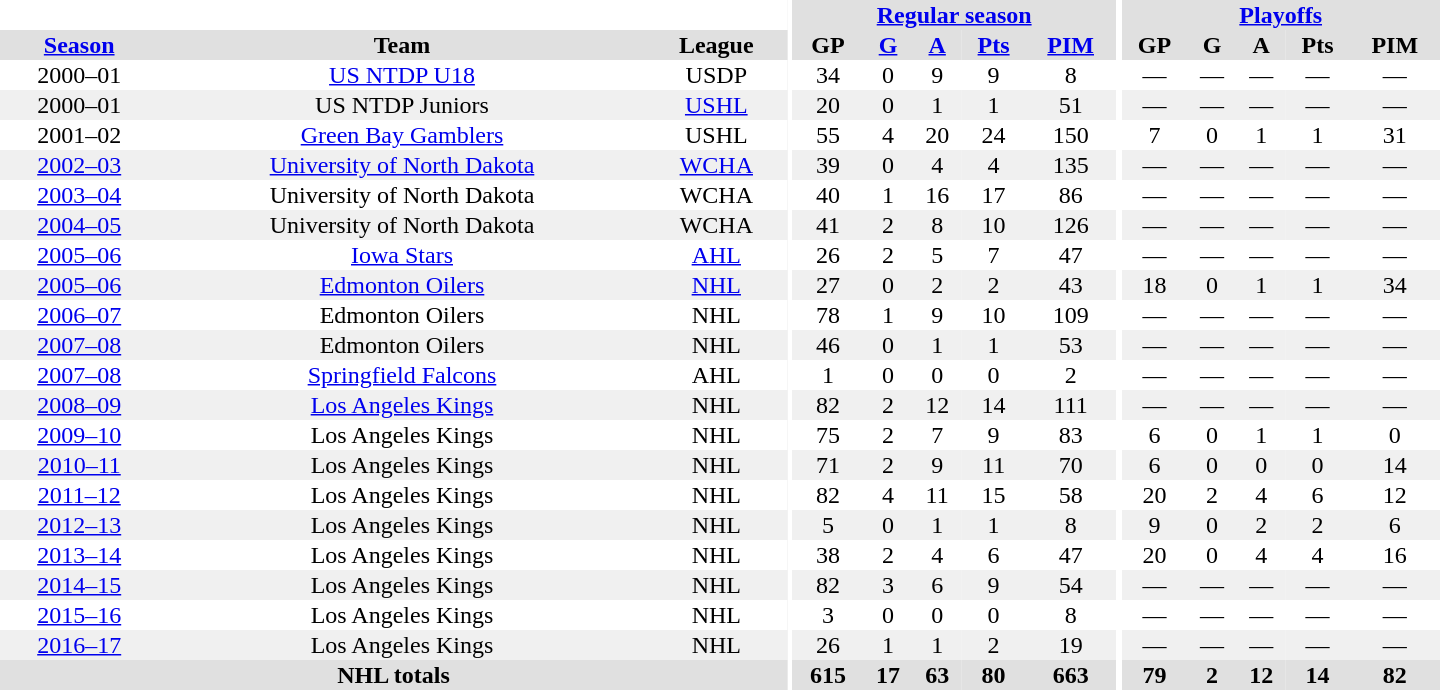<table border="0" cellpadding="1" cellspacing="0" style="text-align:center; width:60em">
<tr bgcolor="#e0e0e0">
<th colspan="3"  bgcolor="#ffffff"></th>
<th rowspan="99" bgcolor="#ffffff"></th>
<th colspan="5"><a href='#'>Regular season</a></th>
<th rowspan="99" bgcolor="#ffffff"></th>
<th colspan="5"><a href='#'>Playoffs</a></th>
</tr>
<tr bgcolor="#e0e0e0">
<th><a href='#'>Season</a></th>
<th>Team</th>
<th>League</th>
<th>GP</th>
<th><a href='#'>G</a></th>
<th><a href='#'>A</a></th>
<th><a href='#'>Pts</a></th>
<th><a href='#'>PIM</a></th>
<th>GP</th>
<th>G</th>
<th>A</th>
<th>Pts</th>
<th>PIM</th>
</tr>
<tr>
<td>2000–01</td>
<td><a href='#'>US NTDP U18</a></td>
<td>USDP</td>
<td>34</td>
<td>0</td>
<td>9</td>
<td>9</td>
<td>8</td>
<td>—</td>
<td>—</td>
<td>—</td>
<td>—</td>
<td>—</td>
</tr>
<tr bgcolor="#f0f0f0">
<td>2000–01</td>
<td>US NTDP Juniors</td>
<td><a href='#'>USHL</a></td>
<td>20</td>
<td>0</td>
<td>1</td>
<td>1</td>
<td>51</td>
<td>—</td>
<td>—</td>
<td>—</td>
<td>—</td>
<td>—</td>
</tr>
<tr>
<td>2001–02</td>
<td><a href='#'>Green Bay Gamblers</a></td>
<td>USHL</td>
<td>55</td>
<td>4</td>
<td>20</td>
<td>24</td>
<td>150</td>
<td>7</td>
<td>0</td>
<td>1</td>
<td>1</td>
<td>31</td>
</tr>
<tr bgcolor="#f0f0f0">
<td><a href='#'>2002–03</a></td>
<td><a href='#'>University of North Dakota</a></td>
<td><a href='#'>WCHA</a></td>
<td>39</td>
<td>0</td>
<td>4</td>
<td>4</td>
<td>135</td>
<td>—</td>
<td>—</td>
<td>—</td>
<td>—</td>
<td>—</td>
</tr>
<tr>
<td><a href='#'>2003–04</a></td>
<td>University of North Dakota</td>
<td>WCHA</td>
<td>40</td>
<td>1</td>
<td>16</td>
<td>17</td>
<td>86</td>
<td>—</td>
<td>—</td>
<td>—</td>
<td>—</td>
<td>—</td>
</tr>
<tr bgcolor="#f0f0f0">
<td><a href='#'>2004–05</a></td>
<td>University of North Dakota</td>
<td>WCHA</td>
<td>41</td>
<td>2</td>
<td>8</td>
<td>10</td>
<td>126</td>
<td>—</td>
<td>—</td>
<td>—</td>
<td>—</td>
<td>—</td>
</tr>
<tr>
<td><a href='#'>2005–06</a></td>
<td><a href='#'>Iowa Stars</a></td>
<td><a href='#'>AHL</a></td>
<td>26</td>
<td>2</td>
<td>5</td>
<td>7</td>
<td>47</td>
<td>—</td>
<td>—</td>
<td>—</td>
<td>—</td>
<td>—</td>
</tr>
<tr bgcolor="#f0f0f0">
<td><a href='#'>2005–06</a></td>
<td><a href='#'>Edmonton Oilers</a></td>
<td><a href='#'>NHL</a></td>
<td>27</td>
<td>0</td>
<td>2</td>
<td>2</td>
<td>43</td>
<td>18</td>
<td>0</td>
<td>1</td>
<td>1</td>
<td>34</td>
</tr>
<tr>
<td><a href='#'>2006–07</a></td>
<td>Edmonton Oilers</td>
<td>NHL</td>
<td>78</td>
<td>1</td>
<td>9</td>
<td>10</td>
<td>109</td>
<td>—</td>
<td>—</td>
<td>—</td>
<td>—</td>
<td>—</td>
</tr>
<tr bgcolor="#f0f0f0">
<td><a href='#'>2007–08</a></td>
<td>Edmonton Oilers</td>
<td>NHL</td>
<td>46</td>
<td>0</td>
<td>1</td>
<td>1</td>
<td>53</td>
<td>—</td>
<td>—</td>
<td>—</td>
<td>—</td>
<td>—</td>
</tr>
<tr>
<td><a href='#'>2007–08</a></td>
<td><a href='#'>Springfield Falcons</a></td>
<td>AHL</td>
<td>1</td>
<td>0</td>
<td>0</td>
<td>0</td>
<td>2</td>
<td>—</td>
<td>—</td>
<td>—</td>
<td>—</td>
<td>—</td>
</tr>
<tr bgcolor="#f0f0f0">
<td><a href='#'>2008–09</a></td>
<td><a href='#'>Los Angeles Kings</a></td>
<td>NHL</td>
<td>82</td>
<td>2</td>
<td>12</td>
<td>14</td>
<td>111</td>
<td>—</td>
<td>—</td>
<td>—</td>
<td>—</td>
<td>—</td>
</tr>
<tr>
<td><a href='#'>2009–10</a></td>
<td>Los Angeles Kings</td>
<td>NHL</td>
<td>75</td>
<td>2</td>
<td>7</td>
<td>9</td>
<td>83</td>
<td>6</td>
<td>0</td>
<td>1</td>
<td>1</td>
<td>0</td>
</tr>
<tr bgcolor="#f0f0f0">
<td><a href='#'>2010–11</a></td>
<td>Los Angeles Kings</td>
<td>NHL</td>
<td>71</td>
<td>2</td>
<td>9</td>
<td>11</td>
<td>70</td>
<td>6</td>
<td>0</td>
<td>0</td>
<td>0</td>
<td>14</td>
</tr>
<tr>
<td><a href='#'>2011–12</a></td>
<td>Los Angeles Kings</td>
<td>NHL</td>
<td>82</td>
<td>4</td>
<td>11</td>
<td>15</td>
<td>58</td>
<td>20</td>
<td>2</td>
<td>4</td>
<td>6</td>
<td>12</td>
</tr>
<tr bgcolor="#f0f0f0">
<td><a href='#'>2012–13</a></td>
<td>Los Angeles Kings</td>
<td>NHL</td>
<td>5</td>
<td>0</td>
<td>1</td>
<td>1</td>
<td>8</td>
<td>9</td>
<td>0</td>
<td>2</td>
<td>2</td>
<td>6</td>
</tr>
<tr>
<td><a href='#'>2013–14</a></td>
<td>Los Angeles Kings</td>
<td>NHL</td>
<td>38</td>
<td>2</td>
<td>4</td>
<td>6</td>
<td>47</td>
<td>20</td>
<td>0</td>
<td>4</td>
<td>4</td>
<td>16</td>
</tr>
<tr bgcolor="#f0f0f0">
<td><a href='#'>2014–15</a></td>
<td>Los Angeles Kings</td>
<td>NHL</td>
<td>82</td>
<td>3</td>
<td>6</td>
<td>9</td>
<td>54</td>
<td>—</td>
<td>—</td>
<td>—</td>
<td>—</td>
<td>—</td>
</tr>
<tr>
<td><a href='#'>2015–16</a></td>
<td>Los Angeles Kings</td>
<td>NHL</td>
<td>3</td>
<td>0</td>
<td>0</td>
<td>0</td>
<td>8</td>
<td>—</td>
<td>—</td>
<td>—</td>
<td>—</td>
<td>—</td>
</tr>
<tr bgcolor="#f0f0f0">
<td><a href='#'>2016–17</a></td>
<td>Los Angeles Kings</td>
<td>NHL</td>
<td>26</td>
<td>1</td>
<td>1</td>
<td>2</td>
<td>19</td>
<td>—</td>
<td>—</td>
<td>—</td>
<td>—</td>
<td>—</td>
</tr>
<tr bgcolor="#e0e0e0">
<th colspan="3">NHL totals</th>
<th>615</th>
<th>17</th>
<th>63</th>
<th>80</th>
<th>663</th>
<th>79</th>
<th>2</th>
<th>12</th>
<th>14</th>
<th>82</th>
</tr>
</table>
